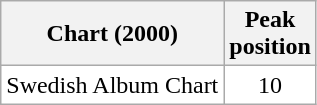<table class="wikitable sortable" ! style="background:#fff;">
<tr>
<th align="left">Chart (2000)</th>
<th align="left">Peak<br>position</th>
</tr>
<tr>
<td align="left">Swedish Album Chart</td>
<td style="text-align:center;">10<br></td>
</tr>
</table>
